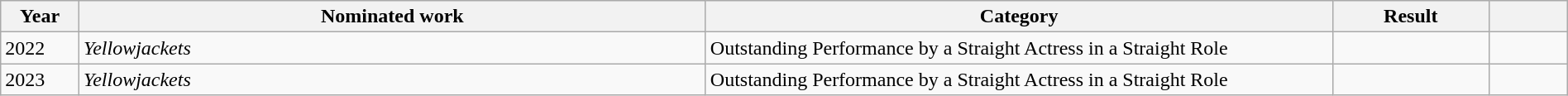<table class="wikitable" style="width:100%;">
<tr>
<th style="width:5%;">Year</th>
<th style="width:40%;">Nominated work</th>
<th style="width:40%;">Category</th>
<th style="width:10%;">Result</th>
<th style="width:5%;"></th>
</tr>
<tr>
<td>2022</td>
<td><em>Yellowjackets</em></td>
<td>Outstanding Performance by a Straight Actress in a Straight Role</td>
<td></td>
<td style="text-align:center;"></td>
</tr>
<tr>
<td>2023</td>
<td><em>Yellowjackets</em></td>
<td>Outstanding Performance by a Straight Actress in a Straight Role</td>
<td></td>
<td style="text-align:center;"></td>
</tr>
</table>
